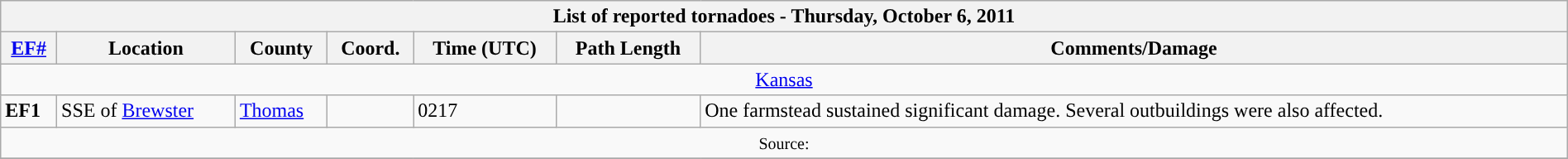<table class="wikitable collapsible" width="100%">
<tr>
<th colspan="7">List of reported tornadoes - Thursday, October 6, 2011</th>
</tr>
<tr>
<th><a href='#'>EF#</a></th>
<th>Location</th>
<th>County</th>
<th>Coord.</th>
<th>Time (UTC)</th>
<th>Path Length</th>
<th>Comments/Damage</th>
</tr>
<tr>
<td colspan="7" align=center><a href='#'>Kansas</a></td>
</tr>
<tr>
<td><strong>EF1</strong></td>
<td>SSE of <a href='#'>Brewster</a></td>
<td><a href='#'>Thomas</a></td>
<td></td>
<td>0217</td>
<td></td>
<td>One farmstead sustained significant damage. Several outbuildings were also affected.</td>
</tr>
<tr>
<td colspan="7" align=center><small>Source: </small></td>
</tr>
<tr>
</tr>
</table>
